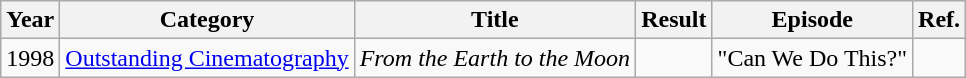<table class="wikitable">
<tr>
<th>Year</th>
<th>Category</th>
<th>Title</th>
<th>Result</th>
<th>Episode</th>
<th>Ref.</th>
</tr>
<tr>
<td>1998</td>
<td><a href='#'>Outstanding Cinematography</a></td>
<td><em>From the Earth to the Moon</em></td>
<td></td>
<td>"Can We Do This?"</td>
<td></td>
</tr>
</table>
